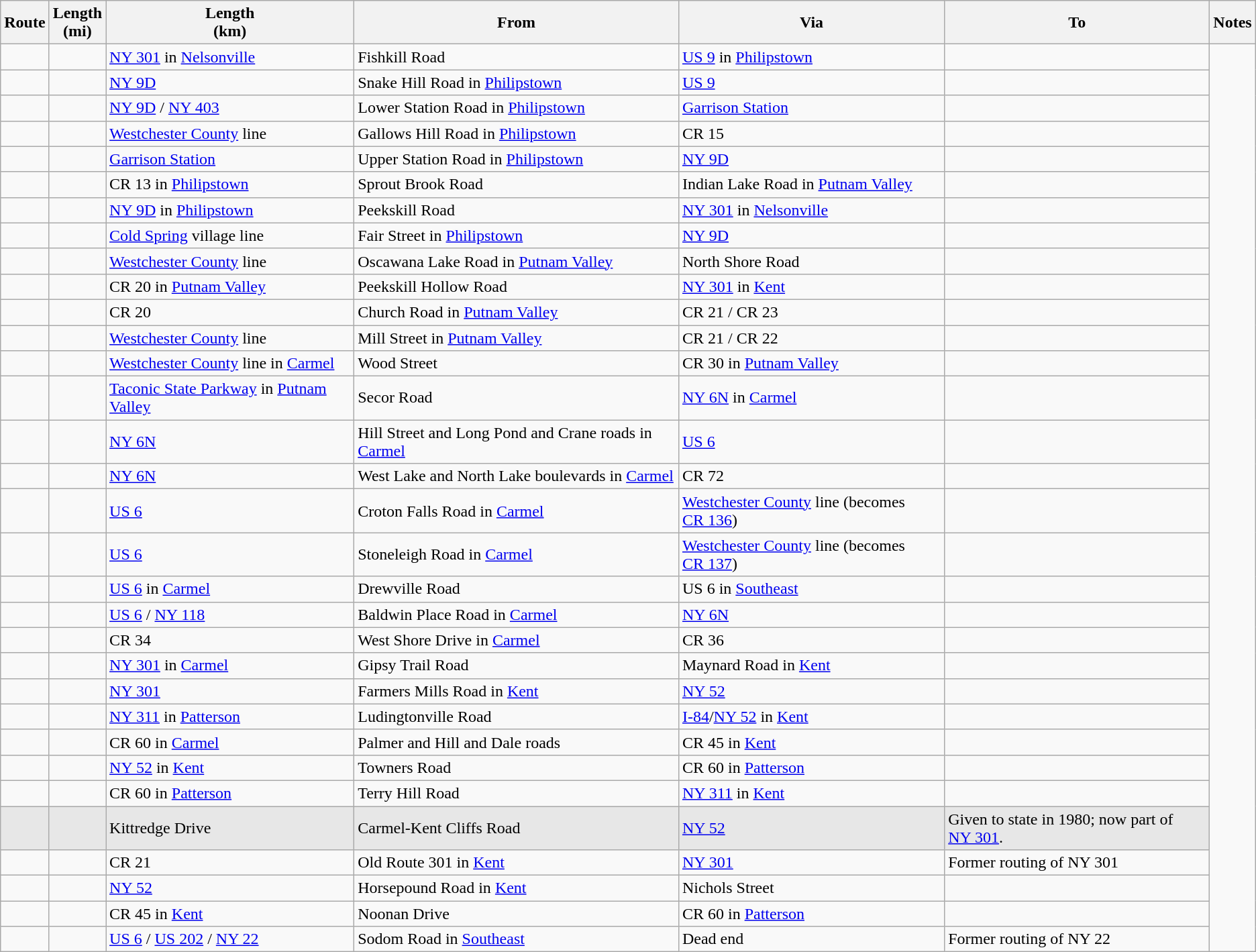<table class="wikitable sortable">
<tr>
<th>Route</th>
<th>Length<br>(mi)</th>
<th>Length<br>(km)</th>
<th class="unsortable">From</th>
<th class="unsortable">Via</th>
<th class="unsortable">To</th>
<th class="unsortable">Notes</th>
</tr>
<tr>
<td id="10"></td>
<td></td>
<td><a href='#'>NY&nbsp;301</a> in <a href='#'>Nelsonville</a></td>
<td>Fishkill Road</td>
<td><a href='#'>US 9</a> in <a href='#'>Philipstown</a></td>
<td></td>
</tr>
<tr>
<td id="11"></td>
<td></td>
<td><a href='#'>NY&nbsp;9D</a></td>
<td>Snake Hill Road in <a href='#'>Philipstown</a></td>
<td><a href='#'>US 9</a></td>
<td></td>
</tr>
<tr>
<td id="12"></td>
<td></td>
<td><a href='#'>NY&nbsp;9D</a> / <a href='#'>NY&nbsp;403</a></td>
<td>Lower Station Road in <a href='#'>Philipstown</a></td>
<td><a href='#'>Garrison Station</a></td>
<td></td>
</tr>
<tr>
<td id="13"></td>
<td></td>
<td><a href='#'>Westchester County</a> line</td>
<td>Gallows Hill Road in <a href='#'>Philipstown</a></td>
<td>CR 15</td>
<td></td>
</tr>
<tr>
<td id="14"></td>
<td></td>
<td><a href='#'>Garrison Station</a></td>
<td>Upper Station Road in <a href='#'>Philipstown</a></td>
<td><a href='#'>NY&nbsp;9D</a></td>
<td></td>
</tr>
<tr>
<td id="15"></td>
<td></td>
<td>CR 13 in <a href='#'>Philipstown</a></td>
<td>Sprout Brook Road</td>
<td>Indian Lake Road in <a href='#'>Putnam Valley</a></td>
<td></td>
</tr>
<tr>
<td id="16"></td>
<td></td>
<td><a href='#'>NY&nbsp;9D</a> in <a href='#'>Philipstown</a></td>
<td>Peekskill Road</td>
<td><a href='#'>NY&nbsp;301</a> in <a href='#'>Nelsonville</a></td>
<td></td>
</tr>
<tr>
<td id="17"></td>
<td></td>
<td><a href='#'>Cold Spring</a> village line</td>
<td>Fair Street in <a href='#'>Philipstown</a></td>
<td><a href='#'>NY&nbsp;9D</a></td>
<td></td>
</tr>
<tr>
<td id="20"></td>
<td></td>
<td><a href='#'>Westchester County</a> line</td>
<td>Oscawana Lake Road in <a href='#'>Putnam Valley</a></td>
<td>North Shore Road</td>
<td></td>
</tr>
<tr>
<td id="21"></td>
<td></td>
<td>CR 20 in <a href='#'>Putnam Valley</a></td>
<td>Peekskill Hollow Road</td>
<td><a href='#'>NY&nbsp;301</a> in <a href='#'>Kent</a></td>
<td></td>
</tr>
<tr>
<td id="22"></td>
<td></td>
<td>CR 20</td>
<td>Church Road in <a href='#'>Putnam Valley</a></td>
<td>CR 21 / CR 23</td>
<td></td>
</tr>
<tr>
<td id="23"></td>
<td></td>
<td><a href='#'>Westchester County</a> line</td>
<td>Mill Street in <a href='#'>Putnam Valley</a></td>
<td>CR 21 / CR 22</td>
<td></td>
</tr>
<tr>
<td id="24"></td>
<td></td>
<td><a href='#'>Westchester County</a> line in <a href='#'>Carmel</a></td>
<td>Wood Street</td>
<td>CR 30 in <a href='#'>Putnam Valley</a></td>
<td></td>
</tr>
<tr>
<td id="30"></td>
<td></td>
<td><a href='#'>Taconic State Parkway</a> in <a href='#'>Putnam Valley</a></td>
<td>Secor Road</td>
<td><a href='#'>NY&nbsp;6N</a> in <a href='#'>Carmel</a></td>
<td></td>
</tr>
<tr>
<td id="32"></td>
<td></td>
<td><a href='#'>NY&nbsp;6N</a></td>
<td>Hill Street and Long Pond and Crane roads in <a href='#'>Carmel</a></td>
<td><a href='#'>US 6</a></td>
<td></td>
</tr>
<tr>
<td id="33"></td>
<td></td>
<td><a href='#'>NY&nbsp;6N</a></td>
<td>West Lake and North Lake boulevards in <a href='#'>Carmel</a></td>
<td>CR 72</td>
<td></td>
</tr>
<tr>
<td id="34"></td>
<td></td>
<td><a href='#'>US 6</a></td>
<td>Croton Falls Road in <a href='#'>Carmel</a></td>
<td><a href='#'>Westchester County</a> line (becomes <a href='#'>CR 136</a>)</td>
<td></td>
</tr>
<tr>
<td id="35"></td>
<td></td>
<td><a href='#'>US 6</a></td>
<td>Stoneleigh Road in <a href='#'>Carmel</a></td>
<td><a href='#'>Westchester County</a> line (becomes <a href='#'>CR 137</a>)</td>
<td></td>
</tr>
<tr>
<td id="36"></td>
<td></td>
<td><a href='#'>US 6</a> in <a href='#'>Carmel</a></td>
<td>Drewville Road</td>
<td>US 6 in <a href='#'>Southeast</a></td>
<td></td>
</tr>
<tr>
<td id="37"></td>
<td></td>
<td><a href='#'>US 6</a> / <a href='#'>NY&nbsp;118</a></td>
<td>Baldwin Place Road in <a href='#'>Carmel</a></td>
<td><a href='#'>NY&nbsp;6N</a></td>
<td></td>
</tr>
<tr>
<td id="38"></td>
<td></td>
<td>CR 34</td>
<td>West Shore Drive in <a href='#'>Carmel</a></td>
<td>CR 36</td>
<td></td>
</tr>
<tr>
<td id="41"></td>
<td></td>
<td><a href='#'>NY&nbsp;301</a> in <a href='#'>Carmel</a></td>
<td>Gipsy Trail Road</td>
<td>Maynard Road in <a href='#'>Kent</a></td>
<td></td>
</tr>
<tr>
<td id="42"></td>
<td></td>
<td><a href='#'>NY&nbsp;301</a></td>
<td>Farmers Mills Road in <a href='#'>Kent</a></td>
<td><a href='#'>NY&nbsp;52</a></td>
<td></td>
</tr>
<tr>
<td id="43"></td>
<td></td>
<td><a href='#'>NY&nbsp;311</a> in <a href='#'>Patterson</a></td>
<td>Ludingtonville Road</td>
<td><a href='#'>I-84</a>/<a href='#'>NY 52</a> in <a href='#'>Kent</a></td>
<td></td>
</tr>
<tr>
<td id="44"></td>
<td></td>
<td>CR 60 in <a href='#'>Carmel</a></td>
<td>Palmer and Hill and Dale roads</td>
<td>CR 45 in <a href='#'>Kent</a></td>
<td></td>
</tr>
<tr>
<td id="45"></td>
<td></td>
<td><a href='#'>NY&nbsp;52</a> in <a href='#'>Kent</a></td>
<td>Towners Road</td>
<td>CR 60 in <a href='#'>Patterson</a></td>
<td></td>
</tr>
<tr>
<td id="46"></td>
<td></td>
<td>CR 60 in <a href='#'>Patterson</a></td>
<td>Terry Hill Road</td>
<td><a href='#'>NY&nbsp;311</a> in <a href='#'>Kent</a></td>
<td></td>
</tr>
<tr style="background-color:#e7e7e7">
<td id="47"></td>
<td></td>
<td>Kittredge Drive</td>
<td>Carmel-Kent Cliffs Road</td>
<td><a href='#'>NY&nbsp;52</a></td>
<td>Given to state in 1980; now part of <a href='#'>NY&nbsp;301</a>.</td>
</tr>
<tr>
<td id="47"></td>
<td></td>
<td>CR 21</td>
<td>Old Route 301 in <a href='#'>Kent</a></td>
<td><a href='#'>NY&nbsp;301</a></td>
<td>Former routing of NY 301</td>
</tr>
<tr>
<td id="48"></td>
<td></td>
<td><a href='#'>NY&nbsp;52</a></td>
<td>Horsepound Road in <a href='#'>Kent</a></td>
<td>Nichols Street</td>
<td></td>
</tr>
<tr>
<td id="49"></td>
<td></td>
<td>CR 45 in <a href='#'>Kent</a></td>
<td>Noonan Drive</td>
<td>CR 60 in <a href='#'>Patterson</a></td>
<td></td>
</tr>
<tr>
<td id="50"></td>
<td></td>
<td><a href='#'>US 6</a> / <a href='#'>US 202</a> / <a href='#'>NY&nbsp;22</a></td>
<td>Sodom Road in <a href='#'>Southeast</a></td>
<td>Dead end</td>
<td>Former routing of NY 22</td>
</tr>
</table>
